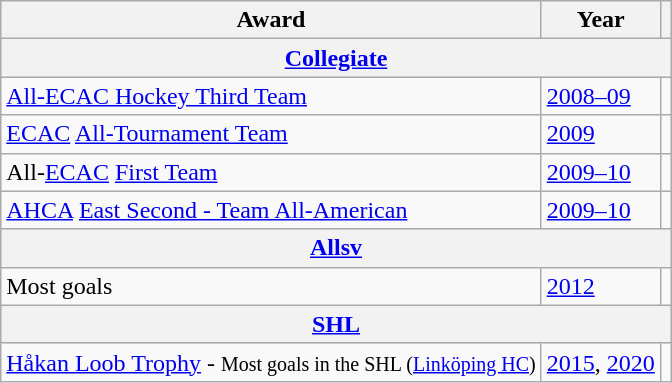<table class="wikitable">
<tr>
<th>Award</th>
<th>Year</th>
<th></th>
</tr>
<tr ALIGN="center" bgcolor="#e0e0e0">
<th colspan="3"><a href='#'>Collegiate</a></th>
</tr>
<tr>
<td><a href='#'>All-ECAC Hockey Third Team</a></td>
<td><a href='#'>2008–09</a></td>
<td></td>
</tr>
<tr>
<td><a href='#'>ECAC</a> <a href='#'>All-Tournament Team</a></td>
<td><a href='#'>2009</a></td>
<td></td>
</tr>
<tr>
<td>All-<a href='#'>ECAC</a> <a href='#'>First Team</a></td>
<td><a href='#'>2009–10</a></td>
<td></td>
</tr>
<tr>
<td><a href='#'>AHCA</a> <a href='#'>East Second - Team All-American</a></td>
<td><a href='#'>2009–10</a></td>
<td></td>
</tr>
<tr ALIGN="center" bgcolor="#e0e0e0">
<th colspan="3"><a href='#'>Allsv</a></th>
</tr>
<tr>
<td>Most goals</td>
<td><a href='#'>2012</a></td>
<td></td>
</tr>
<tr ALIGN="center" bgcolor="#e0e0e0">
<th colspan="3"><a href='#'>SHL</a></th>
</tr>
<tr>
<td><a href='#'>Håkan Loob Trophy</a> - <small>Most goals in the SHL (<a href='#'>Linköping HC</a>)</small></td>
<td><a href='#'>2015</a>, <a href='#'>2020</a></td>
<td></td>
</tr>
</table>
